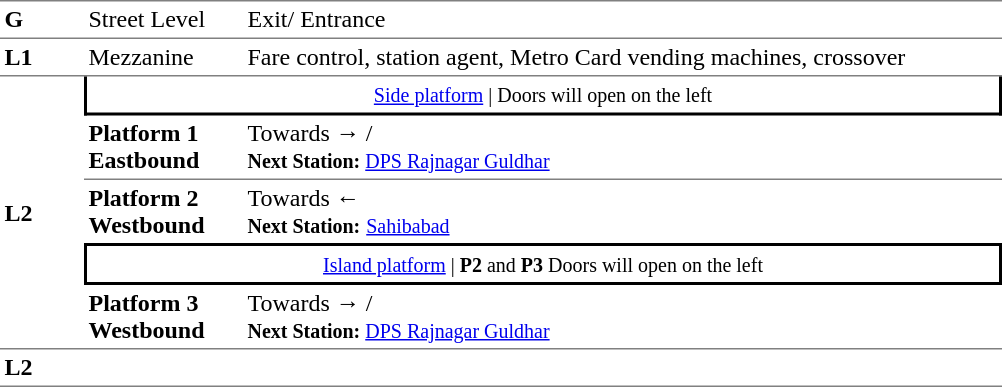<table border="0" cellspacing="0" cellpadding="3">
<tr>
<td width="50" valign="top" style="border-top:solid 1px gray;border-bottom:solid 1px gray;"><strong>G</strong></td>
<td width="100" valign="top" style="border-top:solid 1px gray;border-bottom:solid 1px gray;">Street Level</td>
<td width="390" valign="top" style="border-top:solid 1px gray;border-bottom:solid 1px gray;">Exit/ Entrance</td>
</tr>
<tr>
<td style="border-bottom:solid 1px gray;"><strong>L1</strong></td>
<td style="border-bottom:solid 1px gray;">Mezzanine</td>
<td style="border-bottom:solid 1px gray;">Fare control, station agent, Metro Card vending machines, crossover<br></td>
</tr>
<tr>
<td rowspan="5" style="border-bottom:solid 1px grey;text-align:left;"><strong>L2</strong></td>
<td colspan="2" style="border-right:solid 2px black;border-left:solid 2px black;border-bottom:solid 2px black;text-align:center;"><small><a href='#'>Side platform</a> | Doors will open on the left </small></td>
</tr>
<tr>
<td width="100" style="border-bottom:solid 1px grey;"><span><strong>Platform 1</strong><br><strong>Eastbound</strong></span></td>
<td width="500" style="border-bottom:solid 1px grey;">Towards →   /  <br><small><strong>Next Station:</strong> <a href='#'>DPS Rajnagar Guldhar</a></small></td>
</tr>
<tr>
<td><span><strong>Platform 2</strong><br><strong>Westbound</strong></span></td>
<td width="500">Towards ←  <br><small><strong>Next Station:</strong></small> <a href='#'><small>Sahibabad</small></a></td>
</tr>
<tr>
<td colspan="2" style="border-top:solid 2px black;border-right:solid 2px black;border-left:solid 2px black;border-bottom:solid 2px black;text-align:center;"><small><a href='#'>Island platform</a> | <strong>P2</strong> and <strong>P3</strong> Doors will open on the left</small> </td>
</tr>
<tr>
<td style="border-bottom:solid 1px gray;" width=100><span><strong>Platform 3</strong><br><strong>Westbound</strong></span></td>
<td style="border-bottom:solid 1px gray;" width="500">Towards →   /  <br><small><strong>Next Station:</strong> <a href='#'>DPS Rajnagar Guldhar</a></small></td>
</tr>
<tr>
<td style="border-bottom:solid 1px gray;" width="50" valign="top"><strong>L2</strong></td>
<td style="border-bottom:solid 1px gray;" width="50" valign="top"></td>
<td style="border-bottom:solid 1px gray;" width="50" valign="top"></td>
</tr>
<tr>
</tr>
</table>
